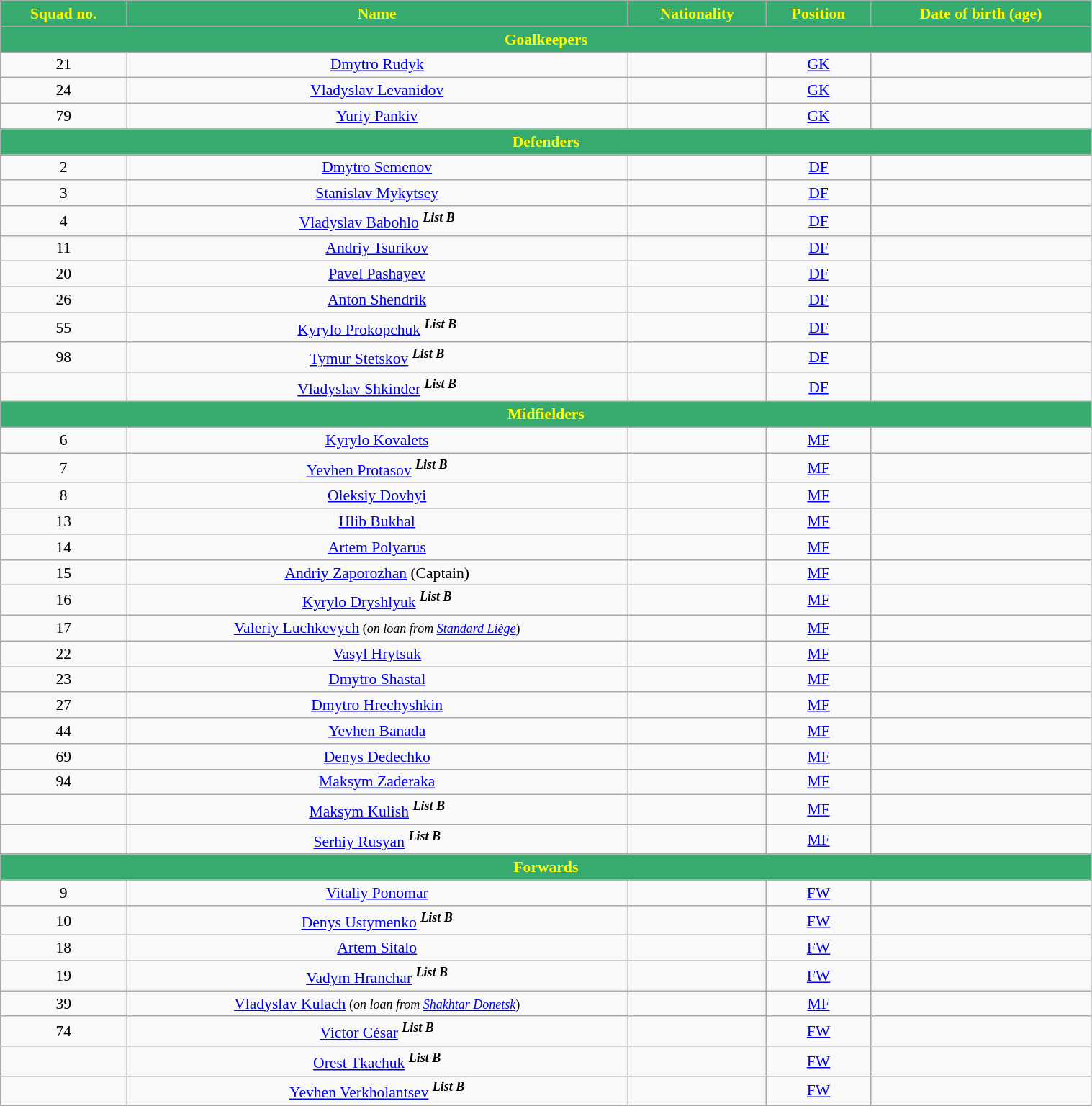<table class="wikitable" style="text-align:center; font-size:90%; width:80%">
<tr>
<th style="background:#37AA6F; color:yellow; text-align:center">Squad no.</th>
<th style="background:#37AA6F; color:yellow; text-align:center">Name</th>
<th style="background:#37AA6F; color:yellow; text-align:center">Nationality</th>
<th style="background:#37AA6F; color:yellow; text-align:center">Position</th>
<th style="background:#37AA6F; color:yellow; text-align:center">Date of birth (age)</th>
</tr>
<tr>
<th colspan="6" style="background:#37AA6F; color:yellow; text-align:center">Goalkeepers</th>
</tr>
<tr>
<td>21</td>
<td><a href='#'>Dmytro Rudyk</a></td>
<td></td>
<td><a href='#'>GK</a></td>
<td></td>
</tr>
<tr>
<td>24</td>
<td><a href='#'>Vladyslav Levanidov</a></td>
<td></td>
<td><a href='#'>GK</a></td>
<td></td>
</tr>
<tr>
<td>79</td>
<td><a href='#'>Yuriy Pankiv</a></td>
<td></td>
<td><a href='#'>GK</a></td>
<td></td>
</tr>
<tr>
<th colspan="6" style="background:#37AA6F; color:yellow; text-align:center">Defenders</th>
</tr>
<tr>
<td>2</td>
<td><a href='#'>Dmytro Semenov</a></td>
<td></td>
<td><a href='#'>DF</a></td>
<td></td>
</tr>
<tr>
<td>3</td>
<td><a href='#'>Stanislav Mykytsey</a></td>
<td></td>
<td><a href='#'>DF</a></td>
<td></td>
</tr>
<tr>
<td>4</td>
<td><a href='#'>Vladyslav Babohlo</a> <sup><strong><em>List B</em></strong></sup></td>
<td></td>
<td><a href='#'>DF</a></td>
<td></td>
</tr>
<tr>
<td>11</td>
<td><a href='#'>Andriy Tsurikov</a></td>
<td></td>
<td><a href='#'>DF</a></td>
<td></td>
</tr>
<tr>
<td>20</td>
<td><a href='#'>Pavel Pashayev</a></td>
<td></td>
<td><a href='#'>DF</a></td>
<td></td>
</tr>
<tr>
<td>26</td>
<td><a href='#'>Anton Shendrik</a></td>
<td></td>
<td><a href='#'>DF</a></td>
<td></td>
</tr>
<tr>
<td>55</td>
<td><a href='#'>Kyrylo Prokopchuk</a> <sup><strong><em>List B</em></strong></sup></td>
<td></td>
<td><a href='#'>DF</a></td>
<td></td>
</tr>
<tr>
<td>98</td>
<td><a href='#'>Tymur Stetskov</a> <sup><strong><em>List B</em></strong></sup></td>
<td></td>
<td><a href='#'>DF</a></td>
<td></td>
</tr>
<tr>
<td></td>
<td><a href='#'>Vladyslav Shkinder</a> <sup><strong><em>List B</em></strong></sup></td>
<td></td>
<td><a href='#'>DF</a></td>
<td></td>
</tr>
<tr>
<th colspan="6" style="background:#37AA6F; color:yellow; text-align:center">Midfielders</th>
</tr>
<tr>
<td>6</td>
<td><a href='#'>Kyrylo Kovalets</a></td>
<td></td>
<td><a href='#'>MF</a></td>
<td></td>
</tr>
<tr>
<td>7</td>
<td><a href='#'>Yevhen Protasov</a> <sup><strong><em>List B</em></strong></sup></td>
<td></td>
<td><a href='#'>MF</a></td>
<td></td>
</tr>
<tr>
<td>8</td>
<td><a href='#'>Oleksiy Dovhyi</a></td>
<td></td>
<td><a href='#'>MF</a></td>
<td></td>
</tr>
<tr>
<td>13</td>
<td><a href='#'>Hlib Bukhal</a></td>
<td></td>
<td><a href='#'>MF</a></td>
<td></td>
</tr>
<tr>
<td>14</td>
<td><a href='#'>Artem Polyarus</a></td>
<td></td>
<td><a href='#'>MF</a></td>
<td></td>
</tr>
<tr>
<td>15</td>
<td><a href='#'>Andriy Zaporozhan</a> (Captain)</td>
<td></td>
<td><a href='#'>MF</a></td>
<td></td>
</tr>
<tr>
<td>16</td>
<td><a href='#'>Kyrylo Dryshlyuk</a> <sup><strong><em>List B</em></strong></sup></td>
<td></td>
<td><a href='#'>MF</a></td>
<td></td>
</tr>
<tr>
<td>17</td>
<td><a href='#'>Valeriy Luchkevych</a><small> (<em>on loan from <a href='#'>Standard Liège</a></em>)</small></td>
<td></td>
<td><a href='#'>MF</a></td>
<td></td>
</tr>
<tr>
<td>22</td>
<td><a href='#'>Vasyl Hrytsuk</a></td>
<td></td>
<td><a href='#'>MF</a></td>
<td></td>
</tr>
<tr>
<td>23</td>
<td><a href='#'>Dmytro Shastal</a></td>
<td></td>
<td><a href='#'>MF</a></td>
<td></td>
</tr>
<tr>
<td>27</td>
<td><a href='#'>Dmytro Hrechyshkin</a></td>
<td></td>
<td><a href='#'>MF</a></td>
<td></td>
</tr>
<tr>
<td>44</td>
<td><a href='#'>Yevhen Banada</a></td>
<td></td>
<td><a href='#'>MF</a></td>
<td></td>
</tr>
<tr>
<td>69</td>
<td><a href='#'>Denys Dedechko</a></td>
<td></td>
<td><a href='#'>MF</a></td>
<td></td>
</tr>
<tr>
<td>94</td>
<td><a href='#'>Maksym Zaderaka</a></td>
<td></td>
<td><a href='#'>MF</a></td>
<td></td>
</tr>
<tr>
<td></td>
<td><a href='#'>Maksym Kulish</a> <sup><strong><em>List B</em></strong></sup></td>
<td></td>
<td><a href='#'>MF</a></td>
<td></td>
</tr>
<tr>
<td></td>
<td><a href='#'>Serhiy Rusyan</a> <sup><strong><em>List B</em></strong></sup></td>
<td></td>
<td><a href='#'>MF</a></td>
<td></td>
</tr>
<tr>
<th colspan="7" style="background:#37AA6F; color:yellow; text-align:center">Forwards</th>
</tr>
<tr>
<td>9</td>
<td><a href='#'>Vitaliy Ponomar</a></td>
<td></td>
<td><a href='#'>FW</a></td>
<td></td>
</tr>
<tr>
<td>10</td>
<td><a href='#'>Denys Ustymenko</a> <sup><strong><em>List B</em></strong></sup></td>
<td></td>
<td><a href='#'>FW</a></td>
<td></td>
</tr>
<tr>
<td>18</td>
<td><a href='#'>Artem Sitalo</a></td>
<td></td>
<td><a href='#'>FW</a></td>
<td></td>
</tr>
<tr>
<td>19</td>
<td><a href='#'>Vadym Hranchar</a> <sup><strong><em>List B</em></strong></sup></td>
<td></td>
<td><a href='#'>FW</a></td>
<td></td>
</tr>
<tr>
<td>39</td>
<td><a href='#'>Vladyslav Kulach</a><small> (<em>on loan from <a href='#'>Shakhtar Donetsk</a></em>)</small></td>
<td></td>
<td><a href='#'>MF</a></td>
<td></td>
</tr>
<tr>
<td>74</td>
<td><a href='#'>Victor César</a> <sup><strong><em>List B</em></strong></sup></td>
<td></td>
<td><a href='#'>FW</a></td>
<td></td>
</tr>
<tr>
<td></td>
<td><a href='#'>Orest Tkachuk</a> <sup><strong><em>List B</em></strong></sup></td>
<td></td>
<td><a href='#'>FW</a></td>
<td></td>
</tr>
<tr>
<td></td>
<td><a href='#'>Yevhen Verkholantsev</a> <sup><strong><em>List B</em></strong></sup></td>
<td></td>
<td><a href='#'>FW</a></td>
<td></td>
</tr>
<tr>
</tr>
</table>
